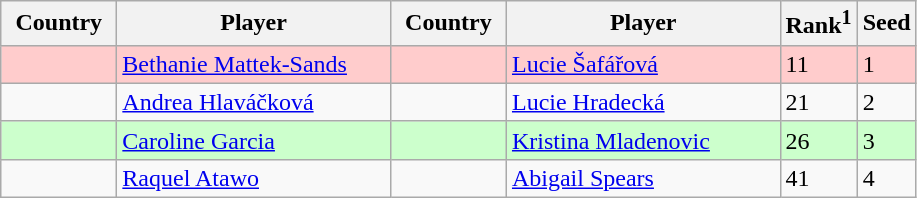<table class="sortable wikitable">
<tr>
<th width="70">Country</th>
<th width="175">Player</th>
<th width="70">Country</th>
<th width="175">Player</th>
<th>Rank<sup>1</sup></th>
<th>Seed</th>
</tr>
<tr style="background:#fcc;">
<td></td>
<td><a href='#'>Bethanie Mattek-Sands</a></td>
<td></td>
<td><a href='#'>Lucie Šafářová</a></td>
<td>11</td>
<td>1</td>
</tr>
<tr>
<td></td>
<td><a href='#'>Andrea Hlaváčková</a></td>
<td></td>
<td><a href='#'>Lucie Hradecká</a></td>
<td>21</td>
<td>2</td>
</tr>
<tr style="background:#cfc;">
<td></td>
<td><a href='#'>Caroline Garcia</a></td>
<td></td>
<td><a href='#'>Kristina Mladenovic</a></td>
<td>26</td>
<td>3</td>
</tr>
<tr>
<td></td>
<td><a href='#'>Raquel Atawo</a></td>
<td></td>
<td><a href='#'>Abigail Spears</a></td>
<td>41</td>
<td>4</td>
</tr>
</table>
